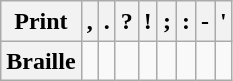<table class="wikitable" style="line-height: 1.2">
<tr align=center>
<th>Print</th>
<th>,</th>
<th>.</th>
<th>?</th>
<th>!</th>
<th>;</th>
<th>:</th>
<th>-</th>
<th>'</th>
</tr>
<tr align=center>
<th>Braille</th>
<td></td>
<td></td>
<td></td>
<td></td>
<td></td>
<td></td>
<td></td>
<td></td>
</tr>
</table>
